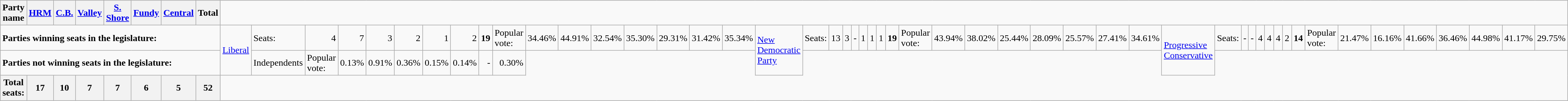<table class="wikitable">
<tr>
<th align="center" colspan="3">Party name</th>
<th align="center" width="45"><a href='#'>HRM</a></th>
<th align="center" width="45"><a href='#'>C.B.</a></th>
<th align="center" width="45"><a href='#'>Valley</a></th>
<th align="center" width="48"><a href='#'>S. Shore</a></th>
<th align="center" width="45"><a href='#'>Fundy</a></th>
<th align="center" width="45"><a href='#'>Central</a></th>
<th align="center" width="45">Total</th>
</tr>
<tr>
<td colspan=10><strong>Parties winning seats in the legislature:</strong><br></td>
<td rowspan="2"><a href='#'>Liberal</a></td>
<td>Seats:</td>
<td align="right">4</td>
<td align="right">7</td>
<td align="right">3</td>
<td align="right">2</td>
<td align="right">1</td>
<td align="right">2</td>
<td align="right"><strong>19</strong><br></td>
<td>Popular vote:</td>
<td align="right">34.46%</td>
<td align="right">44.91%</td>
<td align="right">32.54%</td>
<td align="right">35.30%</td>
<td align="right">29.31%</td>
<td align="right">31.42%</td>
<td align="right">35.34%<br></td>
<td rowspan="2"><a href='#'>New Democratic Party</a></td>
<td>Seats:</td>
<td align="right">13</td>
<td align="right">3</td>
<td align="right">-</td>
<td align="right">1</td>
<td align="right">1</td>
<td align="right">1</td>
<td align="right"><strong>19</strong><br></td>
<td>Popular vote:</td>
<td align="right">43.94%</td>
<td align="right">38.02%</td>
<td align="right">25.44%</td>
<td align="right">28.09%</td>
<td align="right">25.57%</td>
<td align="right">27.41%</td>
<td align="right">34.61%<br></td>
<td rowspan="2"><a href='#'>Progressive Conservative</a></td>
<td>Seats:</td>
<td align="right">-</td>
<td align="right">-</td>
<td align="right">4</td>
<td align="right">4</td>
<td align="right">4</td>
<td align="right">2</td>
<td align="right"><strong>14</strong><br></td>
<td>Popular vote:</td>
<td align="right">21.47%</td>
<td align="right">16.16%</td>
<td align="right">41.66%</td>
<td align="right">36.46%</td>
<td align="right">44.98%</td>
<td align="right">41.17%</td>
<td align="right">29.75%</td>
</tr>
<tr>
<td colspan=10><strong>Parties not winning seats in the legislature:</strong><br></td>
<td>Independents</td>
<td>Popular vote:</td>
<td align="right">0.13%</td>
<td align="right">0.91%</td>
<td align="right">0.36%</td>
<td align="right">0.15%</td>
<td align="right">0.14%</td>
<td align="right">-</td>
<td align="right">0.30%</td>
</tr>
<tr>
<th colspan=3>Total seats:</th>
<th align="right">17</th>
<th align="right">10</th>
<th align="right">7</th>
<th align="right">7</th>
<th align="right">6</th>
<th align="right">5</th>
<th align="right">52</th>
</tr>
</table>
